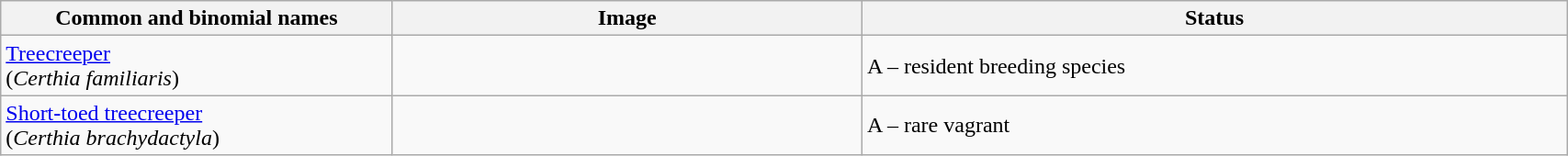<table width=90% class="wikitable">
<tr>
<th width=25%>Common and binomial names</th>
<th width=30%>Image</th>
<th width=45%>Status</th>
</tr>
<tr>
<td><a href='#'>Treecreeper</a><br>(<em>Certhia familiaris</em>)</td>
<td></td>
<td>A – resident breeding species</td>
</tr>
<tr>
<td><a href='#'>Short-toed treecreeper</a><br>(<em>Certhia brachydactyla</em>)</td>
<td></td>
<td>A – rare vagrant</td>
</tr>
</table>
